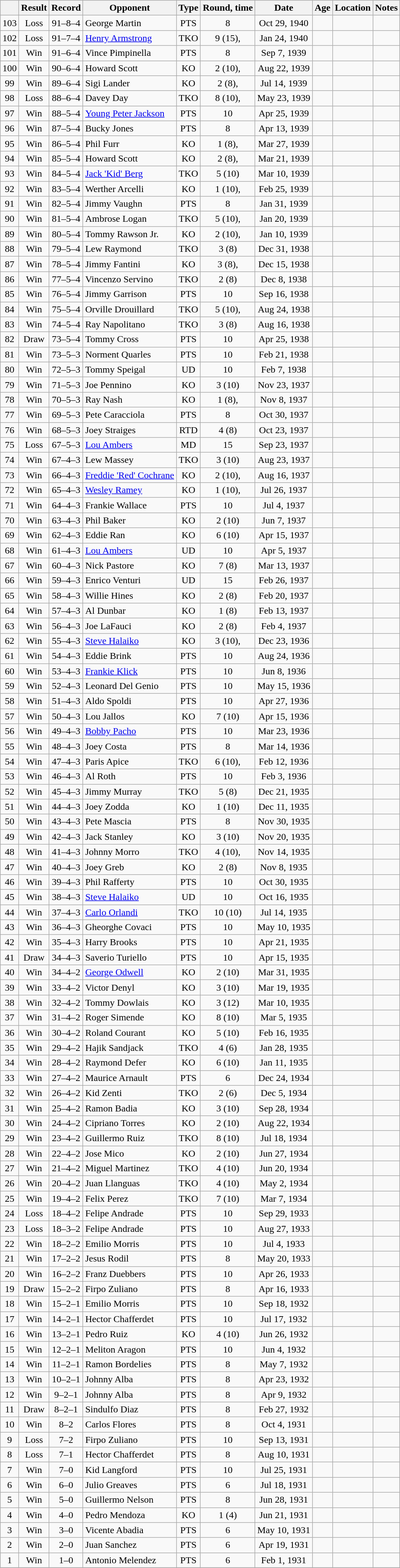<table class="wikitable" style="text-align:center">
<tr>
<th></th>
<th>Result</th>
<th>Record</th>
<th>Opponent</th>
<th>Type</th>
<th>Round, time</th>
<th>Date</th>
<th>Age</th>
<th>Location</th>
<th>Notes</th>
</tr>
<tr>
<td>103</td>
<td>Loss</td>
<td>91–8–4</td>
<td align=left>George Martin</td>
<td>PTS</td>
<td>8</td>
<td>Oct 29, 1940</td>
<td style="text-align:left;"></td>
<td style="text-align:left;"></td>
<td></td>
</tr>
<tr>
<td>102</td>
<td>Loss</td>
<td>91–7–4</td>
<td align=left><a href='#'>Henry Armstrong</a></td>
<td>TKO</td>
<td>9 (15), </td>
<td>Jan 24, 1940</td>
<td style="text-align:left;"></td>
<td style="text-align:left;"></td>
<td style="text-align:left;"></td>
</tr>
<tr>
<td>101</td>
<td>Win</td>
<td>91–6–4</td>
<td align=left>Vince Pimpinella</td>
<td>PTS</td>
<td>8</td>
<td>Sep 7, 1939</td>
<td style="text-align:left;"></td>
<td style="text-align:left;"></td>
<td></td>
</tr>
<tr>
<td>100</td>
<td>Win</td>
<td>90–6–4</td>
<td align=left>Howard Scott</td>
<td>KO</td>
<td>2 (10), </td>
<td>Aug 22, 1939</td>
<td style="text-align:left;"></td>
<td style="text-align:left;"></td>
<td></td>
</tr>
<tr>
<td>99</td>
<td>Win</td>
<td>89–6–4</td>
<td align=left>Sigi Lander</td>
<td>KO</td>
<td>2 (8), </td>
<td>Jul 14, 1939</td>
<td style="text-align:left;"></td>
<td style="text-align:left;"></td>
<td></td>
</tr>
<tr>
<td>98</td>
<td>Loss</td>
<td>88–6–4</td>
<td align=left>Davey Day</td>
<td>TKO</td>
<td>8 (10), </td>
<td>May 23, 1939</td>
<td style="text-align:left;"></td>
<td style="text-align:left;"></td>
<td></td>
</tr>
<tr>
<td>97</td>
<td>Win</td>
<td>88–5–4</td>
<td align=left><a href='#'>Young Peter Jackson</a></td>
<td>PTS</td>
<td>10</td>
<td>Apr 25, 1939</td>
<td style="text-align:left;"></td>
<td style="text-align:left;"></td>
<td></td>
</tr>
<tr>
<td>96</td>
<td>Win</td>
<td>87–5–4</td>
<td align=left>Bucky Jones</td>
<td>PTS</td>
<td>8</td>
<td>Apr 13, 1939</td>
<td style="text-align:left;"></td>
<td style="text-align:left;"></td>
<td></td>
</tr>
<tr>
<td>95</td>
<td>Win</td>
<td>86–5–4</td>
<td align=left>Phil Furr</td>
<td>KO</td>
<td>1 (8), </td>
<td>Mar 27, 1939</td>
<td style="text-align:left;"></td>
<td style="text-align:left;"></td>
<td></td>
</tr>
<tr>
<td>94</td>
<td>Win</td>
<td>85–5–4</td>
<td align=left>Howard Scott</td>
<td>KO</td>
<td>2 (8), </td>
<td>Mar 21, 1939</td>
<td style="text-align:left;"></td>
<td style="text-align:left;"></td>
<td></td>
</tr>
<tr>
<td>93</td>
<td>Win</td>
<td>84–5–4</td>
<td align=left><a href='#'>Jack 'Kid' Berg</a></td>
<td>TKO</td>
<td>5 (10)</td>
<td>Mar 10, 1939</td>
<td style="text-align:left;"></td>
<td style="text-align:left;"></td>
<td></td>
</tr>
<tr>
<td>92</td>
<td>Win</td>
<td>83–5–4</td>
<td align=left>Werther Arcelli</td>
<td>KO</td>
<td>1 (10), </td>
<td>Feb 25, 1939</td>
<td style="text-align:left;"></td>
<td style="text-align:left;"></td>
<td></td>
</tr>
<tr>
<td>91</td>
<td>Win</td>
<td>82–5–4</td>
<td align=left>Jimmy Vaughn</td>
<td>PTS</td>
<td>8</td>
<td>Jan 31, 1939</td>
<td style="text-align:left;"></td>
<td style="text-align:left;"></td>
<td></td>
</tr>
<tr>
<td>90</td>
<td>Win</td>
<td>81–5–4</td>
<td align=left>Ambrose Logan</td>
<td>TKO</td>
<td>5 (10), </td>
<td>Jan 20, 1939</td>
<td style="text-align:left;"></td>
<td style="text-align:left;"></td>
<td></td>
</tr>
<tr>
<td>89</td>
<td>Win</td>
<td>80–5–4</td>
<td align=left>Tommy Rawson Jr.</td>
<td>KO</td>
<td>2 (10), </td>
<td>Jan 10, 1939</td>
<td style="text-align:left;"></td>
<td style="text-align:left;"></td>
<td></td>
</tr>
<tr>
<td>88</td>
<td>Win</td>
<td>79–5–4</td>
<td align=left>Lew Raymond</td>
<td>TKO</td>
<td>3 (8)</td>
<td>Dec 31, 1938</td>
<td style="text-align:left;"></td>
<td style="text-align:left;"></td>
<td></td>
</tr>
<tr>
<td>87</td>
<td>Win</td>
<td>78–5–4</td>
<td align=left>Jimmy Fantini</td>
<td>KO</td>
<td>3 (8), </td>
<td>Dec 15, 1938</td>
<td style="text-align:left;"></td>
<td style="text-align:left;"></td>
<td></td>
</tr>
<tr>
<td>86</td>
<td>Win</td>
<td>77–5–4</td>
<td align=left>Vincenzo Servino</td>
<td>TKO</td>
<td>2 (8)</td>
<td>Dec 8, 1938</td>
<td style="text-align:left;"></td>
<td style="text-align:left;"></td>
<td></td>
</tr>
<tr>
<td>85</td>
<td>Win</td>
<td>76–5–4</td>
<td align=left>Jimmy Garrison</td>
<td>PTS</td>
<td>10</td>
<td>Sep 16, 1938</td>
<td style="text-align:left;"></td>
<td style="text-align:left;"></td>
<td></td>
</tr>
<tr>
<td>84</td>
<td>Win</td>
<td>75–5–4</td>
<td align=left>Orville Drouillard</td>
<td>TKO</td>
<td>5 (10), </td>
<td>Aug 24, 1938</td>
<td style="text-align:left;"></td>
<td style="text-align:left;"></td>
<td></td>
</tr>
<tr>
<td>83</td>
<td>Win</td>
<td>74–5–4</td>
<td align=left>Ray Napolitano</td>
<td>TKO</td>
<td>3 (8)</td>
<td>Aug 16, 1938</td>
<td style="text-align:left;"></td>
<td style="text-align:left;"></td>
<td></td>
</tr>
<tr>
<td>82</td>
<td>Draw</td>
<td>73–5–4</td>
<td align=left>Tommy Cross</td>
<td>PTS</td>
<td>10</td>
<td>Apr 25, 1938</td>
<td style="text-align:left;"></td>
<td style="text-align:left;"></td>
<td></td>
</tr>
<tr>
<td>81</td>
<td>Win</td>
<td>73–5–3</td>
<td align=left>Norment Quarles</td>
<td>PTS</td>
<td>10</td>
<td>Feb 21, 1938</td>
<td style="text-align:left;"></td>
<td style="text-align:left;"></td>
<td></td>
</tr>
<tr>
<td>80</td>
<td>Win</td>
<td>72–5–3</td>
<td align=left>Tommy Speigal</td>
<td>UD</td>
<td>10</td>
<td>Feb 7, 1938</td>
<td style="text-align:left;"></td>
<td style="text-align:left;"></td>
<td></td>
</tr>
<tr>
<td>79</td>
<td>Win</td>
<td>71–5–3</td>
<td align=left>Joe Pennino</td>
<td>KO</td>
<td>3 (10)</td>
<td>Nov 23, 1937</td>
<td style="text-align:left;"></td>
<td style="text-align:left;"></td>
<td></td>
</tr>
<tr>
<td>78</td>
<td>Win</td>
<td>70–5–3</td>
<td align=left>Ray Nash</td>
<td>KO</td>
<td>1 (8), </td>
<td>Nov 8, 1937</td>
<td style="text-align:left;"></td>
<td style="text-align:left;"></td>
<td></td>
</tr>
<tr>
<td>77</td>
<td>Win</td>
<td>69–5–3</td>
<td align=left>Pete Caracciola</td>
<td>PTS</td>
<td>8</td>
<td>Oct 30, 1937</td>
<td style="text-align:left;"></td>
<td style="text-align:left;"></td>
<td></td>
</tr>
<tr>
<td>76</td>
<td>Win</td>
<td>68–5–3</td>
<td align=left>Joey Straiges</td>
<td>RTD</td>
<td>4 (8)</td>
<td>Oct 23, 1937</td>
<td style="text-align:left;"></td>
<td style="text-align:left;"></td>
<td></td>
</tr>
<tr>
<td>75</td>
<td>Loss</td>
<td>67–5–3</td>
<td align=left><a href='#'>Lou Ambers</a></td>
<td>MD</td>
<td>15</td>
<td>Sep 23, 1937</td>
<td style="text-align:left;"></td>
<td style="text-align:left;"></td>
<td style="text-align:left;"></td>
</tr>
<tr>
<td>74</td>
<td>Win</td>
<td>67–4–3</td>
<td align=left>Lew Massey</td>
<td>TKO</td>
<td>3 (10)</td>
<td>Aug 23, 1937</td>
<td style="text-align:left;"></td>
<td style="text-align:left;"></td>
<td></td>
</tr>
<tr>
<td>73</td>
<td>Win</td>
<td>66–4–3</td>
<td align=left><a href='#'>Freddie 'Red' Cochrane</a></td>
<td>KO</td>
<td>2 (10), </td>
<td>Aug 16, 1937</td>
<td style="text-align:left;"></td>
<td style="text-align:left;"></td>
<td></td>
</tr>
<tr>
<td>72</td>
<td>Win</td>
<td>65–4–3</td>
<td align=left><a href='#'>Wesley Ramey</a></td>
<td>KO</td>
<td>1 (10), </td>
<td>Jul 26, 1937</td>
<td style="text-align:left;"></td>
<td style="text-align:left;"></td>
<td></td>
</tr>
<tr>
<td>71</td>
<td>Win</td>
<td>64–4–3</td>
<td align=left>Frankie Wallace</td>
<td>PTS</td>
<td>10</td>
<td>Jul 4, 1937</td>
<td style="text-align:left;"></td>
<td style="text-align:left;"></td>
<td></td>
</tr>
<tr>
<td>70</td>
<td>Win</td>
<td>63–4–3</td>
<td align=left>Phil Baker</td>
<td>KO</td>
<td>2 (10)</td>
<td>Jun 7, 1937</td>
<td style="text-align:left;"></td>
<td style="text-align:left;"></td>
<td></td>
</tr>
<tr>
<td>69</td>
<td>Win</td>
<td>62–4–3</td>
<td align=left>Eddie Ran</td>
<td>KO</td>
<td>6 (10)</td>
<td>Apr 15, 1937</td>
<td style="text-align:left;"></td>
<td style="text-align:left;"></td>
<td></td>
</tr>
<tr>
<td>68</td>
<td>Win</td>
<td>61–4–3</td>
<td align=left><a href='#'>Lou Ambers</a></td>
<td>UD</td>
<td>10</td>
<td>Apr 5, 1937</td>
<td style="text-align:left;"></td>
<td style="text-align:left;"></td>
<td></td>
</tr>
<tr>
<td>67</td>
<td>Win</td>
<td>60–4–3</td>
<td align=left>Nick Pastore</td>
<td>KO</td>
<td>7 (8)</td>
<td>Mar 13, 1937</td>
<td style="text-align:left;"></td>
<td style="text-align:left;"></td>
<td></td>
</tr>
<tr>
<td>66</td>
<td>Win</td>
<td>59–4–3</td>
<td align=left>Enrico Venturi</td>
<td>UD</td>
<td>15</td>
<td>Feb 26, 1937</td>
<td style="text-align:left;"></td>
<td style="text-align:left;"></td>
<td></td>
</tr>
<tr>
<td>65</td>
<td>Win</td>
<td>58–4–3</td>
<td align=left>Willie Hines</td>
<td>KO</td>
<td>2 (8)</td>
<td>Feb 20, 1937</td>
<td style="text-align:left;"></td>
<td style="text-align:left;"></td>
<td></td>
</tr>
<tr>
<td>64</td>
<td>Win</td>
<td>57–4–3</td>
<td align=left>Al Dunbar</td>
<td>KO</td>
<td>1 (8)</td>
<td>Feb 13, 1937</td>
<td style="text-align:left;"></td>
<td style="text-align:left;"></td>
<td></td>
</tr>
<tr>
<td>63</td>
<td>Win</td>
<td>56–4–3</td>
<td align=left>Joe LaFauci</td>
<td>KO</td>
<td>2 (8)</td>
<td>Feb 4, 1937</td>
<td style="text-align:left;"></td>
<td style="text-align:left;"></td>
<td></td>
</tr>
<tr>
<td>62</td>
<td>Win</td>
<td>55–4–3</td>
<td align=left><a href='#'>Steve Halaiko</a></td>
<td>KO</td>
<td>3 (10), </td>
<td>Dec 23, 1936</td>
<td style="text-align:left;"></td>
<td style="text-align:left;"></td>
<td></td>
</tr>
<tr>
<td>61</td>
<td>Win</td>
<td>54–4–3</td>
<td align=left>Eddie Brink</td>
<td>PTS</td>
<td>10</td>
<td>Aug 24, 1936</td>
<td style="text-align:left;"></td>
<td style="text-align:left;"></td>
<td></td>
</tr>
<tr>
<td>60</td>
<td>Win</td>
<td>53–4–3</td>
<td align=left><a href='#'>Frankie Klick</a></td>
<td>PTS</td>
<td>10</td>
<td>Jun 8, 1936</td>
<td style="text-align:left;"></td>
<td style="text-align:left;"></td>
<td></td>
</tr>
<tr>
<td>59</td>
<td>Win</td>
<td>52–4–3</td>
<td align=left>Leonard Del Genio</td>
<td>PTS</td>
<td>10</td>
<td>May 15, 1936</td>
<td style="text-align:left;"></td>
<td style="text-align:left;"></td>
<td></td>
</tr>
<tr>
<td>58</td>
<td>Win</td>
<td>51–4–3</td>
<td align=left>Aldo Spoldi</td>
<td>PTS</td>
<td>10</td>
<td>Apr 27, 1936</td>
<td style="text-align:left;"></td>
<td style="text-align:left;"></td>
<td></td>
</tr>
<tr>
<td>57</td>
<td>Win</td>
<td>50–4–3</td>
<td align=left>Lou Jallos</td>
<td>KO</td>
<td>7 (10)</td>
<td>Apr 15, 1936</td>
<td style="text-align:left;"></td>
<td style="text-align:left;"></td>
<td></td>
</tr>
<tr>
<td>56</td>
<td>Win</td>
<td>49–4–3</td>
<td align=left><a href='#'>Bobby Pacho</a></td>
<td>PTS</td>
<td>10</td>
<td>Mar 23, 1936</td>
<td style="text-align:left;"></td>
<td style="text-align:left;"></td>
<td></td>
</tr>
<tr>
<td>55</td>
<td>Win</td>
<td>48–4–3</td>
<td align=left>Joey Costa</td>
<td>PTS</td>
<td>8</td>
<td>Mar 14, 1936</td>
<td style="text-align:left;"></td>
<td style="text-align:left;"></td>
<td></td>
</tr>
<tr>
<td>54</td>
<td>Win</td>
<td>47–4–3</td>
<td align=left>Paris Apice</td>
<td>TKO</td>
<td>6 (10), </td>
<td>Feb 12, 1936</td>
<td style="text-align:left;"></td>
<td style="text-align:left;"></td>
<td></td>
</tr>
<tr>
<td>53</td>
<td>Win</td>
<td>46–4–3</td>
<td align=left>Al Roth</td>
<td>PTS</td>
<td>10</td>
<td>Feb 3, 1936</td>
<td style="text-align:left;"></td>
<td style="text-align:left;"></td>
<td></td>
</tr>
<tr>
<td>52</td>
<td>Win</td>
<td>45–4–3</td>
<td align=left>Jimmy Murray</td>
<td>TKO</td>
<td>5 (8)</td>
<td>Dec 21, 1935</td>
<td style="text-align:left;"></td>
<td style="text-align:left;"></td>
<td></td>
</tr>
<tr>
<td>51</td>
<td>Win</td>
<td>44–4–3</td>
<td align=left>Joey Zodda</td>
<td>KO</td>
<td>1 (10)</td>
<td>Dec 11, 1935</td>
<td style="text-align:left;"></td>
<td style="text-align:left;"></td>
<td></td>
</tr>
<tr>
<td>50</td>
<td>Win</td>
<td>43–4–3</td>
<td align=left>Pete Mascia</td>
<td>PTS</td>
<td>8</td>
<td>Nov 30, 1935</td>
<td style="text-align:left;"></td>
<td style="text-align:left;"></td>
<td></td>
</tr>
<tr>
<td>49</td>
<td>Win</td>
<td>42–4–3</td>
<td align=left>Jack Stanley</td>
<td>KO</td>
<td>3 (10)</td>
<td>Nov 20, 1935</td>
<td style="text-align:left;"></td>
<td style="text-align:left;"></td>
<td></td>
</tr>
<tr>
<td>48</td>
<td>Win</td>
<td>41–4–3</td>
<td align=left>Johnny Morro</td>
<td>TKO</td>
<td>4 (10), </td>
<td>Nov 14, 1935</td>
<td style="text-align:left;"></td>
<td style="text-align:left;"></td>
<td></td>
</tr>
<tr>
<td>47</td>
<td>Win</td>
<td>40–4–3</td>
<td align=left>Joey Greb</td>
<td>KO</td>
<td>2 (8)</td>
<td>Nov 8, 1935</td>
<td style="text-align:left;"></td>
<td style="text-align:left;"></td>
<td></td>
</tr>
<tr>
<td>46</td>
<td>Win</td>
<td>39–4–3</td>
<td align=left>Phil Rafferty</td>
<td>PTS</td>
<td>10</td>
<td>Oct 30, 1935</td>
<td style="text-align:left;"></td>
<td style="text-align:left;"></td>
<td></td>
</tr>
<tr>
<td>45</td>
<td>Win</td>
<td>38–4–3</td>
<td align=left><a href='#'>Steve Halaiko</a></td>
<td>UD</td>
<td>10</td>
<td>Oct 16, 1935</td>
<td style="text-align:left;"></td>
<td style="text-align:left;"></td>
<td></td>
</tr>
<tr>
<td>44</td>
<td>Win</td>
<td>37–4–3</td>
<td align=left><a href='#'>Carlo Orlandi</a></td>
<td>TKO</td>
<td>10 (10)</td>
<td>Jul 14, 1935</td>
<td style="text-align:left;"></td>
<td style="text-align:left;"></td>
<td></td>
</tr>
<tr>
<td>43</td>
<td>Win</td>
<td>36–4–3</td>
<td align=left>Gheorghe Covaci</td>
<td>PTS</td>
<td>10</td>
<td>May 10, 1935</td>
<td style="text-align:left;"></td>
<td style="text-align:left;"></td>
<td></td>
</tr>
<tr>
<td>42</td>
<td>Win</td>
<td>35–4–3</td>
<td align=left>Harry Brooks</td>
<td>PTS</td>
<td>10</td>
<td>Apr 21, 1935</td>
<td style="text-align:left;"></td>
<td style="text-align:left;"></td>
<td></td>
</tr>
<tr>
<td>41</td>
<td>Draw</td>
<td>34–4–3</td>
<td align=left>Saverio Turiello</td>
<td>PTS</td>
<td>10</td>
<td>Apr 15, 1935</td>
<td style="text-align:left;"></td>
<td style="text-align:left;"></td>
<td></td>
</tr>
<tr>
<td>40</td>
<td>Win</td>
<td>34–4–2</td>
<td align=left><a href='#'>George Odwell</a></td>
<td>KO</td>
<td>2 (10)</td>
<td>Mar 31, 1935</td>
<td style="text-align:left;"></td>
<td style="text-align:left;"></td>
<td></td>
</tr>
<tr>
<td>39</td>
<td>Win</td>
<td>33–4–2</td>
<td align=left>Victor Denyl</td>
<td>KO</td>
<td>3 (10)</td>
<td>Mar 19, 1935</td>
<td style="text-align:left;"></td>
<td style="text-align:left;"></td>
<td></td>
</tr>
<tr>
<td>38</td>
<td>Win</td>
<td>32–4–2</td>
<td align=left>Tommy Dowlais</td>
<td>KO</td>
<td>3 (12)</td>
<td>Mar 10, 1935</td>
<td style="text-align:left;"></td>
<td style="text-align:left;"></td>
<td></td>
</tr>
<tr>
<td>37</td>
<td>Win</td>
<td>31–4–2</td>
<td align=left>Roger Simende</td>
<td>KO</td>
<td>8 (10)</td>
<td>Mar 5, 1935</td>
<td style="text-align:left;"></td>
<td style="text-align:left;"></td>
<td></td>
</tr>
<tr>
<td>36</td>
<td>Win</td>
<td>30–4–2</td>
<td align=left>Roland Courant</td>
<td>KO</td>
<td>5 (10)</td>
<td>Feb 16, 1935</td>
<td style="text-align:left;"></td>
<td style="text-align:left;"></td>
<td></td>
</tr>
<tr>
<td>35</td>
<td>Win</td>
<td>29–4–2</td>
<td align=left>Hajik Sandjack</td>
<td>TKO</td>
<td>4 (6)</td>
<td>Jan 28, 1935</td>
<td style="text-align:left;"></td>
<td style="text-align:left;"></td>
<td></td>
</tr>
<tr>
<td>34</td>
<td>Win</td>
<td>28–4–2</td>
<td align=left>Raymond Defer</td>
<td>KO</td>
<td>6 (10)</td>
<td>Jan 11, 1935</td>
<td style="text-align:left;"></td>
<td style="text-align:left;"></td>
<td></td>
</tr>
<tr>
<td>33</td>
<td>Win</td>
<td>27–4–2</td>
<td align=left>Maurice Arnault</td>
<td>PTS</td>
<td>6</td>
<td>Dec 24, 1934</td>
<td style="text-align:left;"></td>
<td style="text-align:left;"></td>
<td></td>
</tr>
<tr>
<td>32</td>
<td>Win</td>
<td>26–4–2</td>
<td align=left>Kid Zenti</td>
<td>TKO</td>
<td>2 (6)</td>
<td>Dec 5, 1934</td>
<td style="text-align:left;"></td>
<td style="text-align:left;"></td>
<td></td>
</tr>
<tr>
<td>31</td>
<td>Win</td>
<td>25–4–2</td>
<td align=left>Ramon Badia</td>
<td>KO</td>
<td>3 (10)</td>
<td>Sep 28, 1934</td>
<td style="text-align:left;"></td>
<td style="text-align:left;"></td>
<td></td>
</tr>
<tr>
<td>30</td>
<td>Win</td>
<td>24–4–2</td>
<td align=left>Cipriano Torres</td>
<td>KO</td>
<td>2 (10)</td>
<td>Aug 22, 1934</td>
<td style="text-align:left;"></td>
<td style="text-align:left;"></td>
<td></td>
</tr>
<tr>
<td>29</td>
<td>Win</td>
<td>23–4–2</td>
<td align=left>Guillermo Ruiz</td>
<td>TKO</td>
<td>8 (10)</td>
<td>Jul 18, 1934</td>
<td style="text-align:left;"></td>
<td style="text-align:left;"></td>
<td></td>
</tr>
<tr>
<td>28</td>
<td>Win</td>
<td>22–4–2</td>
<td align=left>Jose Mico</td>
<td>KO</td>
<td>2 (10)</td>
<td>Jun 27, 1934</td>
<td style="text-align:left;"></td>
<td style="text-align:left;"></td>
<td></td>
</tr>
<tr>
<td>27</td>
<td>Win</td>
<td>21–4–2</td>
<td align=left>Miguel Martinez</td>
<td>TKO</td>
<td>4 (10)</td>
<td>Jun 20, 1934</td>
<td style="text-align:left;"></td>
<td style="text-align:left;"></td>
<td></td>
</tr>
<tr>
<td>26</td>
<td>Win</td>
<td>20–4–2</td>
<td align=left>Juan Llanguas</td>
<td>TKO</td>
<td>4 (10)</td>
<td>May 2, 1934</td>
<td style="text-align:left;"></td>
<td style="text-align:left;"></td>
<td></td>
</tr>
<tr>
<td>25</td>
<td>Win</td>
<td>19–4–2</td>
<td align=left>Felix Perez</td>
<td>TKO</td>
<td>7 (10)</td>
<td>Mar 7, 1934</td>
<td style="text-align:left;"></td>
<td style="text-align:left;"></td>
<td></td>
</tr>
<tr>
<td>24</td>
<td>Loss</td>
<td>18–4–2</td>
<td align=left>Felipe Andrade</td>
<td>PTS</td>
<td>10</td>
<td>Sep 29, 1933</td>
<td style="text-align:left;"></td>
<td style="text-align:left;"></td>
<td></td>
</tr>
<tr>
<td>23</td>
<td>Loss</td>
<td>18–3–2</td>
<td align=left>Felipe Andrade</td>
<td>PTS</td>
<td>10</td>
<td>Aug 27, 1933</td>
<td style="text-align:left;"></td>
<td style="text-align:left;"></td>
<td style="text-align:left;"></td>
</tr>
<tr>
<td>22</td>
<td>Win</td>
<td>18–2–2</td>
<td align=left>Emilio Morris</td>
<td>PTS</td>
<td>10</td>
<td>Jul 4, 1933</td>
<td style="text-align:left;"></td>
<td style="text-align:left;"></td>
<td style="text-align:left;"></td>
</tr>
<tr>
<td>21</td>
<td>Win</td>
<td>17–2–2</td>
<td align=left>Jesus Rodil</td>
<td>PTS</td>
<td>8</td>
<td>May 20, 1933</td>
<td style="text-align:left;"></td>
<td style="text-align:left;"></td>
<td></td>
</tr>
<tr>
<td>20</td>
<td>Win</td>
<td>16–2–2</td>
<td align=left>Franz Duebbers</td>
<td>PTS</td>
<td>10</td>
<td>Apr 26, 1933</td>
<td style="text-align:left;"></td>
<td style="text-align:left;"></td>
<td style="text-align:left;"></td>
</tr>
<tr>
<td>19</td>
<td>Draw</td>
<td>15–2–2</td>
<td align=left>Firpo Zuliano</td>
<td>PTS</td>
<td>8</td>
<td>Apr 16, 1933</td>
<td style="text-align:left;"></td>
<td style="text-align:left;"></td>
<td></td>
</tr>
<tr>
<td>18</td>
<td>Win</td>
<td>15–2–1</td>
<td align=left>Emilio Morris</td>
<td>PTS</td>
<td>10</td>
<td>Sep 18, 1932</td>
<td style="text-align:left;"></td>
<td style="text-align:left;"></td>
<td style="text-align:left;"></td>
</tr>
<tr>
<td>17</td>
<td>Win</td>
<td>14–2–1</td>
<td align=left>Hector Chafferdet</td>
<td>PTS</td>
<td>10</td>
<td>Jul 17, 1932</td>
<td style="text-align:left;"></td>
<td style="text-align:left;"></td>
<td style="text-align:left;"></td>
</tr>
<tr>
<td>16</td>
<td>Win</td>
<td>13–2–1</td>
<td align=left>Pedro Ruiz</td>
<td>KO</td>
<td>4 (10)</td>
<td>Jun 26, 1932</td>
<td style="text-align:left;"></td>
<td style="text-align:left;"></td>
<td></td>
</tr>
<tr>
<td>15</td>
<td>Win</td>
<td>12–2–1</td>
<td align=left>Meliton Aragon</td>
<td>PTS</td>
<td>10</td>
<td>Jun 4, 1932</td>
<td style="text-align:left;"></td>
<td style="text-align:left;"></td>
<td></td>
</tr>
<tr>
<td>14</td>
<td>Win</td>
<td>11–2–1</td>
<td align=left>Ramon Bordelies</td>
<td>PTS</td>
<td>8</td>
<td>May 7, 1932</td>
<td style="text-align:left;"></td>
<td style="text-align:left;"></td>
<td></td>
</tr>
<tr>
<td>13</td>
<td>Win</td>
<td>10–2–1</td>
<td align=left>Johnny Alba</td>
<td>PTS</td>
<td>8</td>
<td>Apr 23, 1932</td>
<td style="text-align:left;"></td>
<td style="text-align:left;"></td>
<td></td>
</tr>
<tr>
<td>12</td>
<td>Win</td>
<td>9–2–1</td>
<td align=left>Johnny Alba</td>
<td>PTS</td>
<td>8</td>
<td>Apr 9, 1932</td>
<td style="text-align:left;"></td>
<td style="text-align:left;"></td>
<td></td>
</tr>
<tr>
<td>11</td>
<td>Draw</td>
<td>8–2–1</td>
<td align=left>Sindulfo Diaz</td>
<td>PTS</td>
<td>8</td>
<td>Feb 27, 1932</td>
<td style="text-align:left;"></td>
<td style="text-align:left;"></td>
<td></td>
</tr>
<tr>
<td>10</td>
<td>Win</td>
<td>8–2</td>
<td align=left>Carlos Flores</td>
<td>PTS</td>
<td>8</td>
<td>Oct 4, 1931</td>
<td style="text-align:left;"></td>
<td style="text-align:left;"></td>
<td></td>
</tr>
<tr>
<td>9</td>
<td>Loss</td>
<td>7–2</td>
<td align=left>Firpo Zuliano</td>
<td>PTS</td>
<td>10</td>
<td>Sep 13, 1931</td>
<td style="text-align:left;"></td>
<td style="text-align:left;"></td>
<td></td>
</tr>
<tr>
<td>8</td>
<td>Loss</td>
<td>7–1</td>
<td align=left>Hector Chafferdet</td>
<td>PTS</td>
<td>8</td>
<td>Aug 10, 1931</td>
<td style="text-align:left;"></td>
<td style="text-align:left;"></td>
<td></td>
</tr>
<tr>
<td>7</td>
<td>Win</td>
<td>7–0</td>
<td align=left>Kid Langford</td>
<td>PTS</td>
<td>10</td>
<td>Jul 25, 1931</td>
<td style="text-align:left;"></td>
<td style="text-align:left;"></td>
<td></td>
</tr>
<tr>
<td>6</td>
<td>Win</td>
<td>6–0</td>
<td align=left>Julio Greaves</td>
<td>PTS</td>
<td>6</td>
<td>Jul 18, 1931</td>
<td style="text-align:left;"></td>
<td style="text-align:left;"></td>
<td></td>
</tr>
<tr>
<td>5</td>
<td>Win</td>
<td>5–0</td>
<td align=left>Guillermo Nelson</td>
<td>PTS</td>
<td>8</td>
<td>Jun 28, 1931</td>
<td style="text-align:left;"></td>
<td style="text-align:left;"></td>
<td></td>
</tr>
<tr>
<td>4</td>
<td>Win</td>
<td>4–0</td>
<td align=left>Pedro Mendoza</td>
<td>KO</td>
<td>1 (4)</td>
<td>Jun 21, 1931</td>
<td style="text-align:left;"></td>
<td style="text-align:left;"></td>
<td></td>
</tr>
<tr>
<td>3</td>
<td>Win</td>
<td>3–0</td>
<td align=left>Vicente Abadia</td>
<td>PTS</td>
<td>6</td>
<td>May 10, 1931</td>
<td style="text-align:left;"></td>
<td style="text-align:left;"></td>
<td></td>
</tr>
<tr>
<td>2</td>
<td>Win</td>
<td>2–0</td>
<td align=left>Juan Sanchez</td>
<td>PTS</td>
<td>6</td>
<td>Apr 19, 1931</td>
<td style="text-align:left;"></td>
<td style="text-align:left;"></td>
<td></td>
</tr>
<tr>
<td>1</td>
<td>Win</td>
<td>1–0</td>
<td align=left>Antonio Melendez</td>
<td>PTS</td>
<td>6</td>
<td>Feb 1, 1931</td>
<td style="text-align:left;"></td>
<td style="text-align:left;"></td>
<td></td>
</tr>
<tr>
</tr>
</table>
